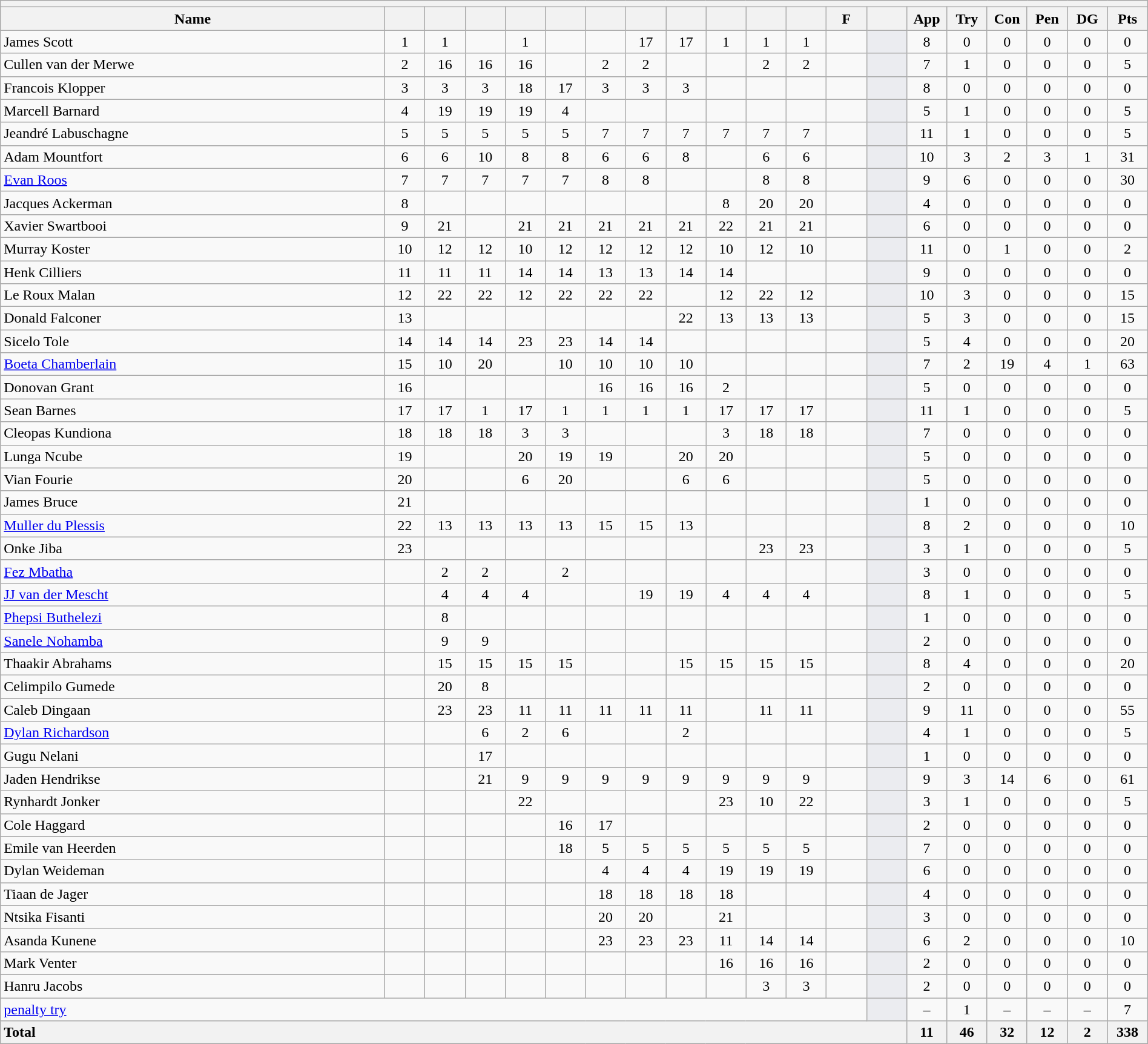<table class="wikitable collapsible collapsed" style="text-align:center; font-size:100%; width:100%">
<tr>
<th colspan="100%"></th>
</tr>
<tr>
<th style="width:33.5%;">Name</th>
<th style="width:3.5%;"></th>
<th style="width:3.5%;"></th>
<th style="width:3.5%;"></th>
<th style="width:3.5%;"></th>
<th style="width:3.5%;"></th>
<th style="width:3.5%;"></th>
<th style="width:3.5%;"></th>
<th style="width:3.5%;"></th>
<th style="width:3.5%;"></th>
<th style="width:3.5%;"></th>
<th style="width:3.5%;"></th>
<th style="width:3.5%;">F</th>
<th style="width:3.5%;"></th>
<th style="width:3.5%;">App</th>
<th style="width:3.5%;">Try</th>
<th style="width:3.5%;">Con</th>
<th style="width:3.5%;">Pen</th>
<th style="width:3.5%;">DG</th>
<th style="width:3.5%;">Pts</th>
</tr>
<tr>
<td style="text-align:left;">James Scott</td>
<td>1</td>
<td>1</td>
<td></td>
<td>1</td>
<td></td>
<td></td>
<td>17 </td>
<td>17 </td>
<td>1</td>
<td>1</td>
<td>1</td>
<td></td>
<td style="background:#EBECF0;"></td>
<td>8</td>
<td>0</td>
<td>0</td>
<td>0</td>
<td>0</td>
<td>0</td>
</tr>
<tr>
<td style="text-align:left;">Cullen van der Merwe</td>
<td>2</td>
<td>16 </td>
<td>16</td>
<td>16 </td>
<td></td>
<td>2</td>
<td>2</td>
<td></td>
<td></td>
<td>2</td>
<td>2</td>
<td></td>
<td style="background:#EBECF0;"></td>
<td>7</td>
<td>1</td>
<td>0</td>
<td>0</td>
<td>0</td>
<td>5</td>
</tr>
<tr>
<td style="text-align:left;">Francois Klopper</td>
<td>3</td>
<td>3</td>
<td>3</td>
<td>18 </td>
<td>17 </td>
<td>3</td>
<td>3</td>
<td>3</td>
<td></td>
<td></td>
<td></td>
<td></td>
<td style="background:#EBECF0;"></td>
<td>8</td>
<td>0</td>
<td>0</td>
<td>0</td>
<td>0</td>
<td>0</td>
</tr>
<tr>
<td style="text-align:left;">Marcell Barnard</td>
<td>4</td>
<td>19 </td>
<td>19 </td>
<td>19 </td>
<td>4</td>
<td></td>
<td></td>
<td></td>
<td></td>
<td></td>
<td></td>
<td></td>
<td style="background:#EBECF0;"></td>
<td>5</td>
<td>1</td>
<td>0</td>
<td>0</td>
<td>0</td>
<td>5</td>
</tr>
<tr>
<td style="text-align:left;">Jeandré Labuschagne</td>
<td>5</td>
<td>5</td>
<td>5</td>
<td>5</td>
<td>5</td>
<td>7</td>
<td>7</td>
<td>7</td>
<td>7</td>
<td>7</td>
<td>7</td>
<td></td>
<td style="background:#EBECF0;"></td>
<td>11</td>
<td>1</td>
<td>0</td>
<td>0</td>
<td>0</td>
<td>5</td>
</tr>
<tr>
<td style="text-align:left;">Adam Mountfort</td>
<td>6</td>
<td>6</td>
<td>10</td>
<td>8</td>
<td>8</td>
<td>6</td>
<td>6</td>
<td>8</td>
<td></td>
<td>6</td>
<td>6</td>
<td></td>
<td style="background:#EBECF0;"></td>
<td>10</td>
<td>3</td>
<td>2</td>
<td>3</td>
<td>1</td>
<td>31</td>
</tr>
<tr>
<td style="text-align:left;"><a href='#'>Evan Roos</a></td>
<td>7</td>
<td>7</td>
<td>7</td>
<td>7</td>
<td>7</td>
<td>8</td>
<td>8</td>
<td></td>
<td></td>
<td>8</td>
<td>8</td>
<td></td>
<td style="background:#EBECF0;"></td>
<td>9</td>
<td>6</td>
<td>0</td>
<td>0</td>
<td>0</td>
<td>30</td>
</tr>
<tr>
<td style="text-align:left;">Jacques Ackerman</td>
<td>8</td>
<td></td>
<td></td>
<td></td>
<td></td>
<td></td>
<td></td>
<td></td>
<td>8</td>
<td>20 </td>
<td>20 </td>
<td></td>
<td style="background:#EBECF0;"></td>
<td>4</td>
<td>0</td>
<td>0</td>
<td>0</td>
<td>0</td>
<td>0</td>
</tr>
<tr>
<td style="text-align:left;">Xavier Swartbooi</td>
<td>9</td>
<td>21</td>
<td></td>
<td>21 </td>
<td>21</td>
<td>21 </td>
<td>21 </td>
<td>21 </td>
<td>22</td>
<td>21 </td>
<td>21</td>
<td></td>
<td style="background:#EBECF0;"></td>
<td>6</td>
<td>0</td>
<td>0</td>
<td>0</td>
<td>0</td>
<td>0</td>
</tr>
<tr>
<td style="text-align:left;">Murray Koster</td>
<td>10</td>
<td>12</td>
<td>12</td>
<td>10</td>
<td>12</td>
<td>12</td>
<td>12</td>
<td>12</td>
<td>10</td>
<td>12</td>
<td>10</td>
<td></td>
<td style="background:#EBECF0;"></td>
<td>11</td>
<td>0</td>
<td>1</td>
<td>0</td>
<td>0</td>
<td>2</td>
</tr>
<tr>
<td style="text-align:left;">Henk Cilliers</td>
<td>11</td>
<td>11</td>
<td>11</td>
<td>14</td>
<td>14</td>
<td>13</td>
<td>13</td>
<td>14</td>
<td>14</td>
<td></td>
<td></td>
<td></td>
<td style="background:#EBECF0;"></td>
<td>9</td>
<td>0</td>
<td>0</td>
<td>0</td>
<td>0</td>
<td>0</td>
</tr>
<tr>
<td style="text-align:left;">Le Roux Malan</td>
<td>12</td>
<td>22 </td>
<td>22 </td>
<td>12</td>
<td>22 </td>
<td>22 </td>
<td>22 </td>
<td></td>
<td>12</td>
<td>22 </td>
<td>12</td>
<td></td>
<td style="background:#EBECF0;"></td>
<td>10</td>
<td>3</td>
<td>0</td>
<td>0</td>
<td>0</td>
<td>15</td>
</tr>
<tr>
<td style="text-align:left;">Donald Falconer</td>
<td>13</td>
<td></td>
<td></td>
<td></td>
<td></td>
<td></td>
<td></td>
<td>22 </td>
<td>13</td>
<td>13</td>
<td>13</td>
<td></td>
<td style="background:#EBECF0;"></td>
<td>5</td>
<td>3</td>
<td>0</td>
<td>0</td>
<td>0</td>
<td>15</td>
</tr>
<tr>
<td style="text-align:left;">Sicelo Tole</td>
<td>14</td>
<td>14</td>
<td>14</td>
<td>23</td>
<td>23</td>
<td>14</td>
<td>14</td>
<td></td>
<td></td>
<td></td>
<td></td>
<td></td>
<td style="background:#EBECF0;"></td>
<td>5</td>
<td>4</td>
<td>0</td>
<td>0</td>
<td>0</td>
<td>20</td>
</tr>
<tr>
<td style="text-align:left;"><a href='#'>Boeta Chamberlain</a></td>
<td>15</td>
<td>10</td>
<td>20 </td>
<td></td>
<td>10</td>
<td>10</td>
<td>10</td>
<td>10</td>
<td></td>
<td></td>
<td></td>
<td></td>
<td style="background:#EBECF0;"></td>
<td>7</td>
<td>2</td>
<td>19</td>
<td>4</td>
<td>1</td>
<td>63</td>
</tr>
<tr>
<td style="text-align:left;">Donovan Grant</td>
<td>16 </td>
<td></td>
<td></td>
<td></td>
<td></td>
<td>16 </td>
<td>16 </td>
<td>16 </td>
<td>2</td>
<td></td>
<td></td>
<td></td>
<td style="background:#EBECF0;"></td>
<td>5</td>
<td>0</td>
<td>0</td>
<td>0</td>
<td>0</td>
<td>0</td>
</tr>
<tr>
<td style="text-align:left;">Sean Barnes</td>
<td>17 </td>
<td>17 </td>
<td>1</td>
<td>17 </td>
<td>1</td>
<td>1</td>
<td>1</td>
<td>1</td>
<td>17 </td>
<td>17 </td>
<td>17 </td>
<td></td>
<td style="background:#EBECF0;"></td>
<td>11</td>
<td>1</td>
<td>0</td>
<td>0</td>
<td>0</td>
<td>5</td>
</tr>
<tr>
<td style="text-align:left;">Cleopas Kundiona</td>
<td>18 </td>
<td>18 </td>
<td>18</td>
<td>3</td>
<td>3</td>
<td></td>
<td></td>
<td></td>
<td>3</td>
<td>18 </td>
<td>18 </td>
<td></td>
<td style="background:#EBECF0;"></td>
<td>7</td>
<td>0</td>
<td>0</td>
<td>0</td>
<td>0</td>
<td>0</td>
</tr>
<tr>
<td style="text-align:left;">Lunga Ncube</td>
<td>19 </td>
<td></td>
<td></td>
<td>20 </td>
<td>19</td>
<td>19 </td>
<td></td>
<td>20 </td>
<td>20 </td>
<td></td>
<td></td>
<td></td>
<td style="background:#EBECF0;"></td>
<td>5</td>
<td>0</td>
<td>0</td>
<td>0</td>
<td>0</td>
<td>0</td>
</tr>
<tr>
<td style="text-align:left;">Vian Fourie</td>
<td>20 </td>
<td></td>
<td></td>
<td>6</td>
<td>20 </td>
<td></td>
<td></td>
<td>6</td>
<td>6</td>
<td></td>
<td></td>
<td></td>
<td style="background:#EBECF0;"></td>
<td>5</td>
<td>0</td>
<td>0</td>
<td>0</td>
<td>0</td>
<td>0</td>
</tr>
<tr>
<td style="text-align:left;">James Bruce</td>
<td>21 </td>
<td></td>
<td></td>
<td></td>
<td></td>
<td></td>
<td></td>
<td></td>
<td></td>
<td></td>
<td></td>
<td></td>
<td style="background:#EBECF0;"></td>
<td>1</td>
<td>0</td>
<td>0</td>
<td>0</td>
<td>0</td>
<td>0</td>
</tr>
<tr>
<td style="text-align:left;"><a href='#'>Muller du Plessis</a></td>
<td>22 </td>
<td>13</td>
<td>13</td>
<td>13</td>
<td>13</td>
<td>15</td>
<td>15</td>
<td>13</td>
<td></td>
<td></td>
<td></td>
<td></td>
<td style="background:#EBECF0;"></td>
<td>8</td>
<td>2</td>
<td>0</td>
<td>0</td>
<td>0</td>
<td>10</td>
</tr>
<tr>
<td style="text-align:left;">Onke Jiba</td>
<td>23 </td>
<td></td>
<td></td>
<td></td>
<td></td>
<td></td>
<td></td>
<td></td>
<td></td>
<td>23 </td>
<td>23 </td>
<td></td>
<td style="background:#EBECF0;"></td>
<td>3</td>
<td>1</td>
<td>0</td>
<td>0</td>
<td>0</td>
<td>5</td>
</tr>
<tr>
<td style="text-align:left;"><a href='#'>Fez Mbatha</a></td>
<td></td>
<td>2</td>
<td>2</td>
<td></td>
<td>2</td>
<td></td>
<td></td>
<td></td>
<td></td>
<td></td>
<td></td>
<td></td>
<td style="background:#EBECF0;"></td>
<td>3</td>
<td>0</td>
<td>0</td>
<td>0</td>
<td>0</td>
<td>0</td>
</tr>
<tr>
<td style="text-align:left;"><a href='#'>JJ van der Mescht</a></td>
<td></td>
<td>4</td>
<td>4</td>
<td>4</td>
<td></td>
<td></td>
<td>19 </td>
<td>19 </td>
<td>4</td>
<td>4</td>
<td>4</td>
<td></td>
<td style="background:#EBECF0;"></td>
<td>8</td>
<td>1</td>
<td>0</td>
<td>0</td>
<td>0</td>
<td>5</td>
</tr>
<tr>
<td style="text-align:left;"><a href='#'>Phepsi Buthelezi</a></td>
<td></td>
<td>8</td>
<td></td>
<td></td>
<td></td>
<td></td>
<td></td>
<td></td>
<td></td>
<td></td>
<td></td>
<td></td>
<td style="background:#EBECF0;"></td>
<td>1</td>
<td>0</td>
<td>0</td>
<td>0</td>
<td>0</td>
<td>0</td>
</tr>
<tr>
<td style="text-align:left;"><a href='#'>Sanele Nohamba</a></td>
<td></td>
<td>9</td>
<td>9</td>
<td></td>
<td></td>
<td></td>
<td></td>
<td></td>
<td></td>
<td></td>
<td></td>
<td></td>
<td style="background:#EBECF0;"></td>
<td>2</td>
<td>0</td>
<td>0</td>
<td>0</td>
<td>0</td>
<td>0</td>
</tr>
<tr>
<td style="text-align:left;">Thaakir Abrahams</td>
<td></td>
<td>15</td>
<td>15</td>
<td>15</td>
<td>15</td>
<td></td>
<td></td>
<td>15</td>
<td>15</td>
<td>15</td>
<td>15</td>
<td></td>
<td style="background:#EBECF0;"></td>
<td>8</td>
<td>4</td>
<td>0</td>
<td>0</td>
<td>0</td>
<td>20</td>
</tr>
<tr>
<td style="text-align:left;">Celimpilo Gumede</td>
<td></td>
<td>20 </td>
<td>8</td>
<td></td>
<td></td>
<td></td>
<td></td>
<td></td>
<td></td>
<td></td>
<td></td>
<td></td>
<td style="background:#EBECF0;"></td>
<td>2</td>
<td>0</td>
<td>0</td>
<td>0</td>
<td>0</td>
<td>0</td>
</tr>
<tr>
<td style="text-align:left;">Caleb Dingaan</td>
<td></td>
<td>23 </td>
<td>23 </td>
<td>11</td>
<td>11</td>
<td>11</td>
<td>11</td>
<td>11</td>
<td></td>
<td>11</td>
<td>11</td>
<td></td>
<td style="background:#EBECF0;"></td>
<td>9</td>
<td>11</td>
<td>0</td>
<td>0</td>
<td>0</td>
<td>55</td>
</tr>
<tr>
<td style="text-align:left;"><a href='#'>Dylan Richardson</a></td>
<td></td>
<td></td>
<td>6</td>
<td>2</td>
<td>6</td>
<td></td>
<td></td>
<td>2</td>
<td></td>
<td></td>
<td></td>
<td></td>
<td style="background:#EBECF0;"></td>
<td>4</td>
<td>1</td>
<td>0</td>
<td>0</td>
<td>0</td>
<td>5</td>
</tr>
<tr>
<td style="text-align:left;">Gugu Nelani</td>
<td></td>
<td></td>
<td>17 </td>
<td></td>
<td></td>
<td></td>
<td></td>
<td></td>
<td></td>
<td></td>
<td></td>
<td></td>
<td style="background:#EBECF0;"></td>
<td>1</td>
<td>0</td>
<td>0</td>
<td>0</td>
<td>0</td>
<td>0</td>
</tr>
<tr>
<td style="text-align:left;">Jaden Hendrikse</td>
<td></td>
<td></td>
<td>21 </td>
<td>9</td>
<td>9</td>
<td>9</td>
<td>9</td>
<td>9</td>
<td>9</td>
<td>9</td>
<td>9</td>
<td></td>
<td style="background:#EBECF0;"></td>
<td>9</td>
<td>3</td>
<td>14</td>
<td>6</td>
<td>0</td>
<td>61</td>
</tr>
<tr>
<td style="text-align:left;">Rynhardt Jonker</td>
<td></td>
<td></td>
<td></td>
<td>22</td>
<td></td>
<td></td>
<td></td>
<td></td>
<td>23 </td>
<td>10</td>
<td>22 </td>
<td></td>
<td style="background:#EBECF0;"></td>
<td>3</td>
<td>1</td>
<td>0</td>
<td>0</td>
<td>0</td>
<td>5</td>
</tr>
<tr>
<td style="text-align:left;">Cole Haggard</td>
<td></td>
<td></td>
<td></td>
<td></td>
<td>16 </td>
<td>17 </td>
<td></td>
<td></td>
<td></td>
<td></td>
<td></td>
<td></td>
<td style="background:#EBECF0;"></td>
<td>2</td>
<td>0</td>
<td>0</td>
<td>0</td>
<td>0</td>
<td>0</td>
</tr>
<tr>
<td style="text-align:left;">Emile van Heerden</td>
<td></td>
<td></td>
<td></td>
<td></td>
<td>18 </td>
<td>5</td>
<td>5</td>
<td>5</td>
<td>5</td>
<td>5</td>
<td>5</td>
<td></td>
<td style="background:#EBECF0;"></td>
<td>7</td>
<td>0</td>
<td>0</td>
<td>0</td>
<td>0</td>
<td>0</td>
</tr>
<tr>
<td style="text-align:left;">Dylan Weideman</td>
<td></td>
<td></td>
<td></td>
<td></td>
<td></td>
<td>4</td>
<td>4</td>
<td>4</td>
<td>19 </td>
<td>19 </td>
<td>19 </td>
<td></td>
<td style="background:#EBECF0;"></td>
<td>6</td>
<td>0</td>
<td>0</td>
<td>0</td>
<td>0</td>
<td>0</td>
</tr>
<tr>
<td style="text-align:left;">Tiaan de Jager</td>
<td></td>
<td></td>
<td></td>
<td></td>
<td></td>
<td>18 </td>
<td>18 </td>
<td>18 </td>
<td>18 </td>
<td></td>
<td></td>
<td></td>
<td style="background:#EBECF0;"></td>
<td>4</td>
<td>0</td>
<td>0</td>
<td>0</td>
<td>0</td>
<td>0</td>
</tr>
<tr>
<td style="text-align:left;">Ntsika Fisanti</td>
<td></td>
<td></td>
<td></td>
<td></td>
<td></td>
<td>20 </td>
<td>20 </td>
<td></td>
<td>21 </td>
<td></td>
<td></td>
<td></td>
<td style="background:#EBECF0;"></td>
<td>3</td>
<td>0</td>
<td>0</td>
<td>0</td>
<td>0</td>
<td>0</td>
</tr>
<tr>
<td style="text-align:left;">Asanda Kunene</td>
<td></td>
<td></td>
<td></td>
<td></td>
<td></td>
<td>23 </td>
<td>23 </td>
<td>23 </td>
<td>11</td>
<td>14</td>
<td>14</td>
<td></td>
<td style="background:#EBECF0;"></td>
<td>6</td>
<td>2</td>
<td>0</td>
<td>0</td>
<td>0</td>
<td>10</td>
</tr>
<tr>
<td style="text-align:left;">Mark Venter</td>
<td></td>
<td></td>
<td></td>
<td></td>
<td></td>
<td></td>
<td></td>
<td></td>
<td>16 </td>
<td>16 </td>
<td>16</td>
<td></td>
<td style="background:#EBECF0;"></td>
<td>2</td>
<td>0</td>
<td>0</td>
<td>0</td>
<td>0</td>
<td>0</td>
</tr>
<tr>
<td style="text-align:left;">Hanru Jacobs</td>
<td></td>
<td></td>
<td></td>
<td></td>
<td></td>
<td></td>
<td></td>
<td></td>
<td></td>
<td>3</td>
<td>3</td>
<td></td>
<td style="background:#EBECF0;"></td>
<td>2</td>
<td>0</td>
<td>0</td>
<td>0</td>
<td>0</td>
<td>0</td>
</tr>
<tr>
<td colspan="13" style="text-align:left;"><a href='#'>penalty try</a></td>
<td style="background:#EBECF0;"></td>
<td>–</td>
<td>1</td>
<td>–</td>
<td>–</td>
<td>–</td>
<td>7</td>
</tr>
<tr>
<th colspan="14" style="text-align:left;">Total</th>
<th>11</th>
<th>46</th>
<th>32</th>
<th>12</th>
<th>2</th>
<th>338</th>
</tr>
</table>
